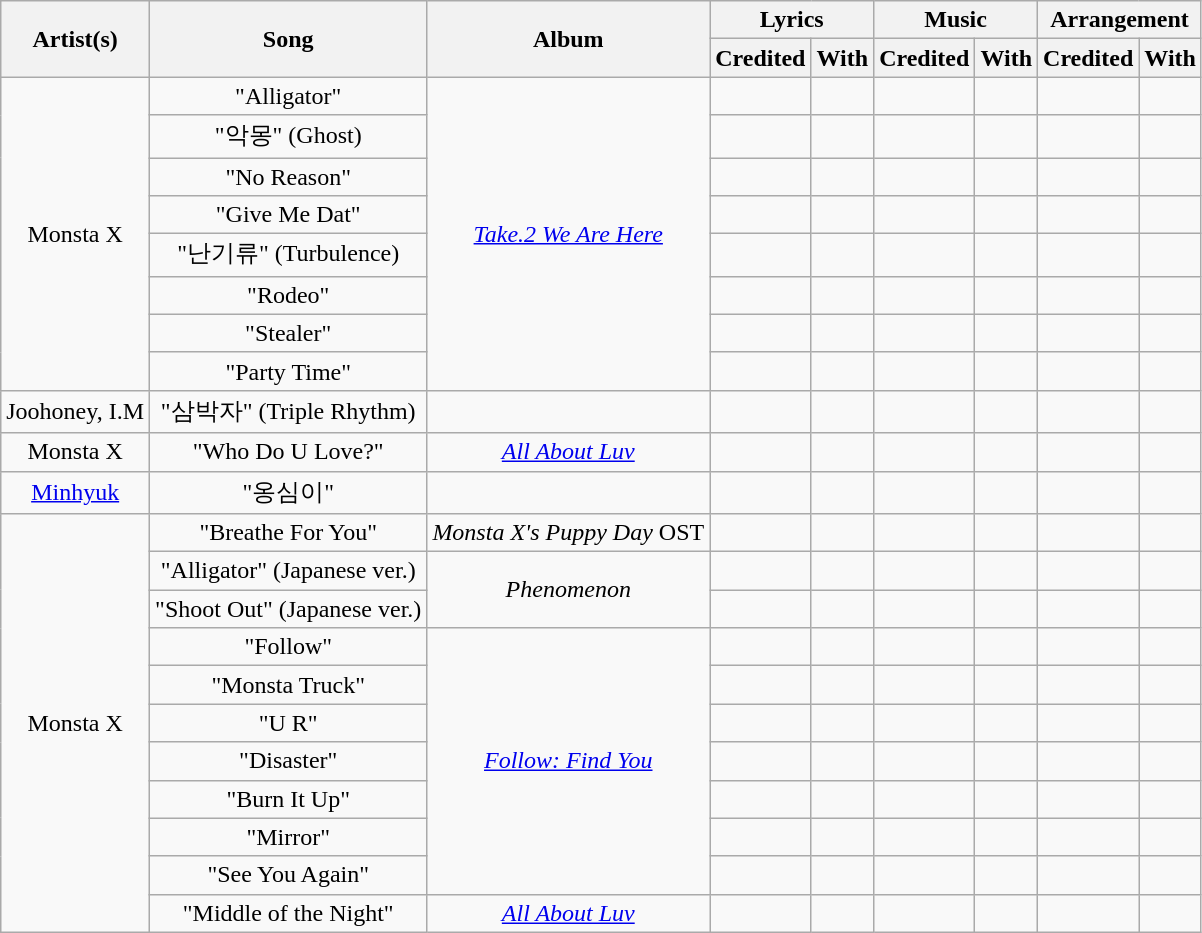<table class="wikitable" style="text-align: center;">
<tr>
<th rowspan="2">Artist(s)</th>
<th rowspan="2">Song</th>
<th rowspan="2">Album</th>
<th colspan="2">Lyrics</th>
<th colspan="2">Music</th>
<th colspan="2">Arrangement</th>
</tr>
<tr>
<th>Credited</th>
<th>With</th>
<th>Credited</th>
<th>With</th>
<th>Credited</th>
<th>With</th>
</tr>
<tr>
<td rowspan="8">Monsta X</td>
<td>"Alligator"</td>
<td rowspan="8"><em><a href='#'>Take.2 We Are Here</a></em></td>
<td></td>
<td></td>
<td></td>
<td></td>
<td></td>
<td></td>
</tr>
<tr>
<td>"악몽" (Ghost)</td>
<td></td>
<td></td>
<td></td>
<td></td>
<td></td>
<td></td>
</tr>
<tr>
<td>"No Reason"</td>
<td></td>
<td></td>
<td></td>
<td></td>
<td></td>
<td></td>
</tr>
<tr>
<td>"Give Me Dat"</td>
<td></td>
<td></td>
<td></td>
<td></td>
<td></td>
<td></td>
</tr>
<tr>
<td>"난기류" (Turbulence)</td>
<td></td>
<td></td>
<td></td>
<td></td>
<td></td>
<td></td>
</tr>
<tr>
<td>"Rodeo"</td>
<td></td>
<td></td>
<td></td>
<td></td>
<td></td>
<td></td>
</tr>
<tr>
<td>"Stealer"</td>
<td></td>
<td></td>
<td></td>
<td></td>
<td></td>
<td></td>
</tr>
<tr>
<td>"Party Time"</td>
<td></td>
<td></td>
<td></td>
<td></td>
<td></td>
<td></td>
</tr>
<tr>
<td>Joohoney, I.M</td>
<td>"삼박자" (Triple Rhythm)</td>
<td></td>
<td></td>
<td></td>
<td></td>
<td></td>
<td></td>
<td></td>
</tr>
<tr>
<td>Monsta X </td>
<td>"Who Do U Love?"</td>
<td><em><a href='#'>All About Luv</a></em></td>
<td></td>
<td></td>
<td></td>
<td></td>
<td></td>
<td></td>
</tr>
<tr>
<td><a href='#'>Minhyuk</a> </td>
<td>"옹심이"</td>
<td></td>
<td></td>
<td></td>
<td></td>
<td></td>
<td></td>
<td></td>
</tr>
<tr>
<td rowspan="11">Monsta X</td>
<td>"Breathe For You"</td>
<td><em>Monsta X's Puppy Day</em> OST</td>
<td></td>
<td></td>
<td></td>
<td></td>
<td></td>
<td></td>
</tr>
<tr>
<td>"Alligator" (Japanese ver.)</td>
<td rowspan="2"><em>Phenomenon</em></td>
<td></td>
<td></td>
<td></td>
<td></td>
<td></td>
<td></td>
</tr>
<tr>
<td>"Shoot Out" (Japanese ver.)</td>
<td></td>
<td></td>
<td></td>
<td></td>
<td></td>
<td></td>
</tr>
<tr>
<td>"Follow"</td>
<td rowspan="7"><em><a href='#'>Follow: Find You</a></em></td>
<td></td>
<td></td>
<td></td>
<td></td>
<td></td>
<td></td>
</tr>
<tr>
<td>"Monsta Truck"</td>
<td></td>
<td></td>
<td></td>
<td></td>
<td></td>
<td></td>
</tr>
<tr>
<td>"U R"</td>
<td></td>
<td></td>
<td></td>
<td></td>
<td></td>
<td></td>
</tr>
<tr>
<td>"Disaster"</td>
<td></td>
<td></td>
<td></td>
<td></td>
<td></td>
<td></td>
</tr>
<tr>
<td>"Burn It Up"</td>
<td></td>
<td></td>
<td></td>
<td></td>
<td></td>
<td></td>
</tr>
<tr>
<td>"Mirror"</td>
<td></td>
<td></td>
<td></td>
<td></td>
<td></td>
<td></td>
</tr>
<tr>
<td>"See You Again"</td>
<td></td>
<td></td>
<td></td>
<td></td>
<td></td>
<td></td>
</tr>
<tr>
<td>"Middle of the Night"</td>
<td><em><a href='#'>All About Luv</a></em></td>
<td></td>
<td></td>
<td></td>
<td></td>
<td></td>
<td></td>
</tr>
</table>
